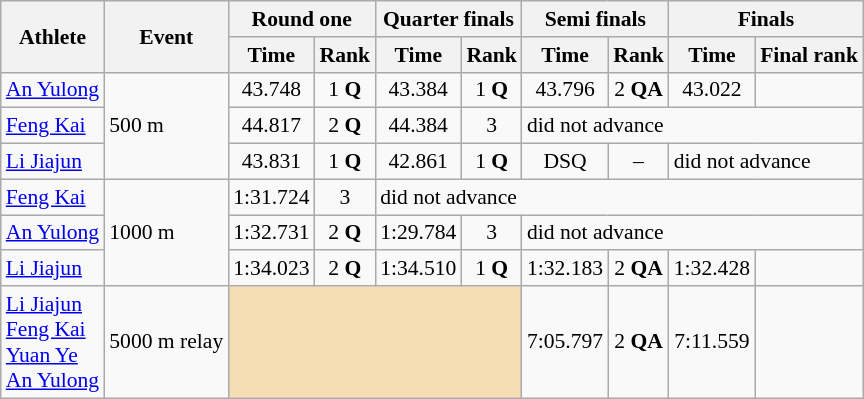<table class="wikitable" style="font-size:90%">
<tr>
<th rowspan="2">Athlete</th>
<th rowspan="2">Event</th>
<th colspan="2">Round one</th>
<th colspan="2">Quarter finals</th>
<th colspan="2">Semi finals</th>
<th colspan="2">Finals</th>
</tr>
<tr>
<th>Time</th>
<th>Rank</th>
<th>Time</th>
<th>Rank</th>
<th>Time</th>
<th>Rank</th>
<th>Time</th>
<th>Final rank</th>
</tr>
<tr>
<td><a href='#'>An Yulong</a></td>
<td rowspan="3">500 m</td>
<td align="center">43.748</td>
<td align="center">1 <strong>Q</strong></td>
<td align="center">43.384</td>
<td align="center">1 <strong>Q</strong></td>
<td align="center">43.796</td>
<td align="center">2 <strong>QA</strong></td>
<td align="center">43.022</td>
<td align="center"></td>
</tr>
<tr>
<td><a href='#'>Feng Kai</a></td>
<td align="center">44.817</td>
<td align="center">2 <strong>Q</strong></td>
<td align="center">44.384</td>
<td align="center">3</td>
<td colspan="4">did not advance</td>
</tr>
<tr>
<td><a href='#'>Li Jiajun</a></td>
<td align="center">43.831</td>
<td align="center">1 <strong>Q</strong></td>
<td align="center">42.861</td>
<td align="center">1 <strong>Q</strong></td>
<td align="center">DSQ</td>
<td align="center">–</td>
<td colspan="2">did not advance</td>
</tr>
<tr>
<td><a href='#'>Feng Kai</a></td>
<td rowspan="3">1000 m</td>
<td align="center">1:31.724</td>
<td align="center">3</td>
<td colspan="6">did not advance</td>
</tr>
<tr>
<td><a href='#'>An Yulong</a></td>
<td align="center">1:32.731</td>
<td align="center">2 <strong>Q</strong></td>
<td align="center">1:29.784</td>
<td align="center">3</td>
<td colspan="4">did not advance</td>
</tr>
<tr>
<td><a href='#'>Li Jiajun</a></td>
<td align="center">1:34.023</td>
<td align="center">2 <strong>Q</strong></td>
<td align="center">1:34.510</td>
<td align="center">1 <strong>Q</strong></td>
<td align="center">1:32.183</td>
<td align="center">2 <strong>QA</strong></td>
<td align="center">1:32.428</td>
<td align="center"></td>
</tr>
<tr>
<td><a href='#'>Li Jiajun</a><br><a href='#'>Feng Kai</a><br><a href='#'>Yuan Ye</a><br><a href='#'>An Yulong</a></td>
<td>5000 m relay</td>
<td colspan=4 bgcolor=wheat></td>
<td align=center>7:05.797</td>
<td align=center>2 <strong>QA</strong></td>
<td align=center>7:11.559</td>
<td align=center></td>
</tr>
</table>
